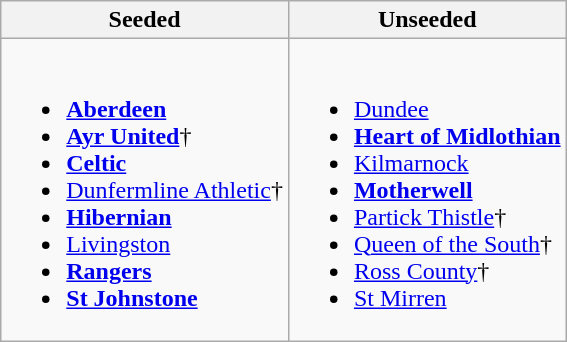<table class="wikitable">
<tr>
<th>Seeded</th>
<th>Unseeded</th>
</tr>
<tr>
<td valign=top><br><ul><li><strong><a href='#'>Aberdeen</a></strong></li><li><strong><a href='#'>Ayr United</a></strong>†</li><li><strong><a href='#'>Celtic</a></strong></li><li><a href='#'>Dunfermline Athletic</a>†</li><li><strong><a href='#'>Hibernian</a></strong></li><li><a href='#'>Livingston</a></li><li><strong><a href='#'>Rangers</a></strong></li><li><strong><a href='#'>St Johnstone</a></strong></li></ul></td>
<td valign=top><br><ul><li><a href='#'>Dundee</a></li><li><strong><a href='#'>Heart of Midlothian</a></strong></li><li><a href='#'>Kilmarnock</a></li><li><strong><a href='#'>Motherwell</a></strong></li><li><a href='#'>Partick Thistle</a>†</li><li><a href='#'>Queen of the South</a>†</li><li><a href='#'>Ross County</a>†</li><li><a href='#'>St Mirren</a></li></ul></td>
</tr>
</table>
